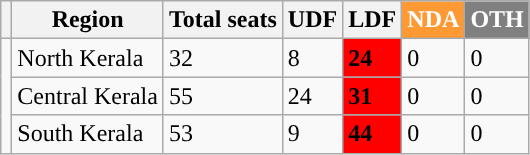<table class="wikitable sortable" style="text-align:centre;">
<tr>
<th></th>
<th>Region</th>
<th>Total seats</th>
<th style="background:">UDF</th>
<th style="background:">LDF</th>
<th style="background:#FF9933; color:white;">NDA</th>
<th style="background:grey; color:white;">OTH</th>
</tr>
<tr>
<td rowspan="3"></td>
<td>North Kerala</td>
<td>32</td>
<td>8</td>
<td style="background:#FF0000"><strong>24</strong></td>
<td>0</td>
<td>0</td>
</tr>
<tr>
<td>Central Kerala</td>
<td>55</td>
<td>24</td>
<td style="background:#FF0000"><strong>31</strong></td>
<td>0</td>
<td>0</td>
</tr>
<tr>
<td>South Kerala</td>
<td>53</td>
<td>9</td>
<td style="background:#FF0000"><strong>44</strong></td>
<td>0</td>
<td>0</td>
</tr>
</table>
